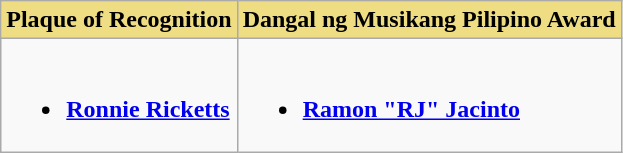<table class="wikitable">
<tr>
<th style="background:#EEDD82;" ! width:50%">Plaque of Recognition</th>
<th style="background:#EEDD82;" ! width:50%">Dangal ng Musikang Pilipino Award</th>
</tr>
<tr>
<td valign="top"><br><ul><li><strong><a href='#'>Ronnie Ricketts</a></strong></li></ul></td>
<td valign="top"><br><ul><li><strong><a href='#'>Ramon "RJ" Jacinto</a></strong></li></ul></td>
</tr>
</table>
